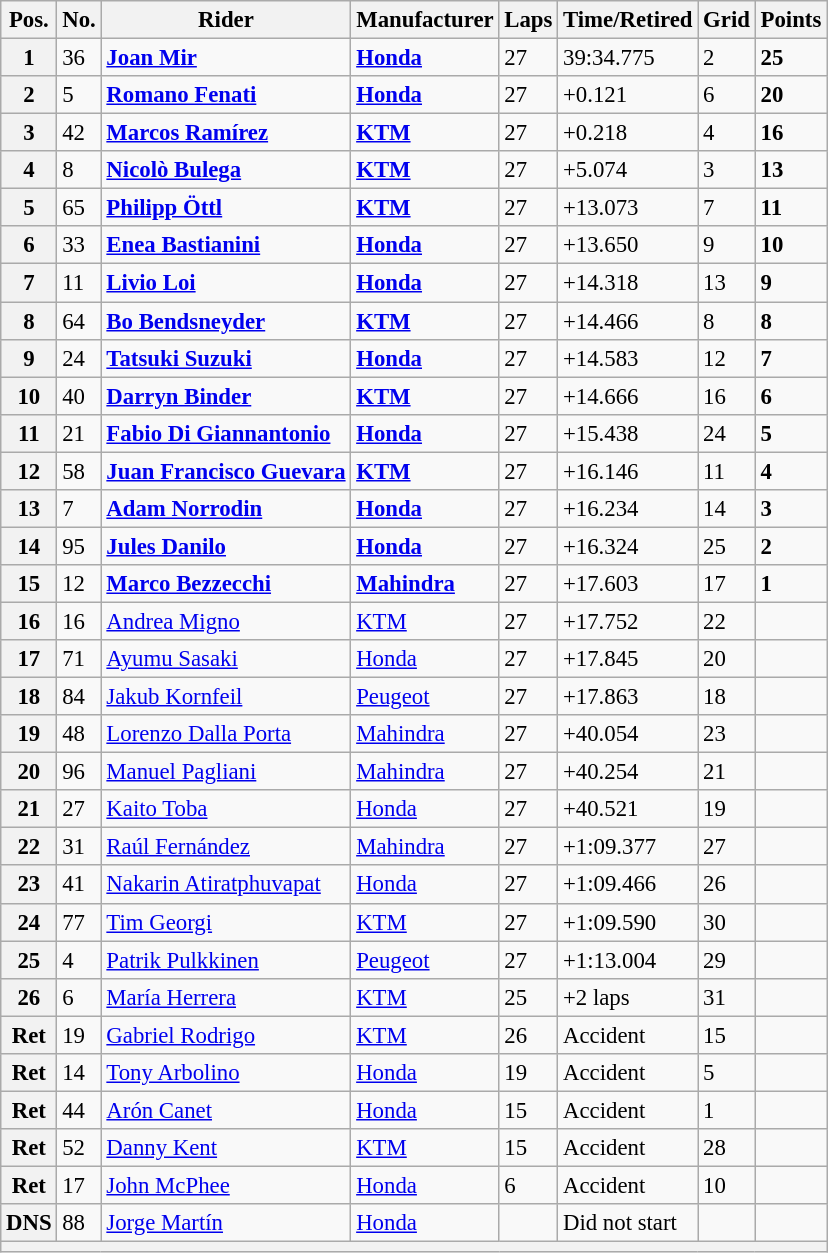<table class="wikitable" style="font-size: 95%;">
<tr>
<th>Pos.</th>
<th>No.</th>
<th>Rider</th>
<th>Manufacturer</th>
<th>Laps</th>
<th>Time/Retired</th>
<th>Grid</th>
<th>Points</th>
</tr>
<tr>
<th>1</th>
<td>36</td>
<td> <strong><a href='#'>Joan Mir</a></strong></td>
<td><strong><a href='#'>Honda</a></strong></td>
<td>27</td>
<td>39:34.775</td>
<td>2</td>
<td><strong>25</strong></td>
</tr>
<tr>
<th>2</th>
<td>5</td>
<td> <strong><a href='#'>Romano Fenati</a></strong></td>
<td><strong><a href='#'>Honda</a></strong></td>
<td>27</td>
<td>+0.121</td>
<td>6</td>
<td><strong>20</strong></td>
</tr>
<tr>
<th>3</th>
<td>42</td>
<td> <strong><a href='#'>Marcos Ramírez</a></strong></td>
<td><strong><a href='#'>KTM</a></strong></td>
<td>27</td>
<td>+0.218</td>
<td>4</td>
<td><strong>16</strong></td>
</tr>
<tr>
<th>4</th>
<td>8</td>
<td> <strong><a href='#'>Nicolò Bulega</a></strong></td>
<td><strong><a href='#'>KTM</a></strong></td>
<td>27</td>
<td>+5.074</td>
<td>3</td>
<td><strong>13</strong></td>
</tr>
<tr>
<th>5</th>
<td>65</td>
<td> <strong><a href='#'>Philipp Öttl</a></strong></td>
<td><strong><a href='#'>KTM</a></strong></td>
<td>27</td>
<td>+13.073</td>
<td>7</td>
<td><strong>11</strong></td>
</tr>
<tr>
<th>6</th>
<td>33</td>
<td> <strong><a href='#'>Enea Bastianini</a></strong></td>
<td><strong><a href='#'>Honda</a></strong></td>
<td>27</td>
<td>+13.650</td>
<td>9</td>
<td><strong>10</strong></td>
</tr>
<tr>
<th>7</th>
<td>11</td>
<td> <strong><a href='#'>Livio Loi</a></strong></td>
<td><strong><a href='#'>Honda</a></strong></td>
<td>27</td>
<td>+14.318</td>
<td>13</td>
<td><strong>9</strong></td>
</tr>
<tr>
<th>8</th>
<td>64</td>
<td> <strong><a href='#'>Bo Bendsneyder</a></strong></td>
<td><strong><a href='#'>KTM</a></strong></td>
<td>27</td>
<td>+14.466</td>
<td>8</td>
<td><strong>8</strong></td>
</tr>
<tr>
<th>9</th>
<td>24</td>
<td> <strong><a href='#'>Tatsuki Suzuki</a></strong></td>
<td><strong><a href='#'>Honda</a></strong></td>
<td>27</td>
<td>+14.583</td>
<td>12</td>
<td><strong>7</strong></td>
</tr>
<tr>
<th>10</th>
<td>40</td>
<td> <strong><a href='#'>Darryn Binder</a></strong></td>
<td><strong><a href='#'>KTM</a></strong></td>
<td>27</td>
<td>+14.666</td>
<td>16</td>
<td><strong>6</strong></td>
</tr>
<tr>
<th>11</th>
<td>21</td>
<td> <strong><a href='#'>Fabio Di Giannantonio</a></strong></td>
<td><strong><a href='#'>Honda</a></strong></td>
<td>27</td>
<td>+15.438</td>
<td>24</td>
<td><strong>5</strong></td>
</tr>
<tr>
<th>12</th>
<td>58</td>
<td> <strong><a href='#'>Juan Francisco Guevara</a></strong></td>
<td><strong><a href='#'>KTM</a></strong></td>
<td>27</td>
<td>+16.146</td>
<td>11</td>
<td><strong>4</strong></td>
</tr>
<tr>
<th>13</th>
<td>7</td>
<td> <strong><a href='#'>Adam Norrodin</a></strong></td>
<td><strong><a href='#'>Honda</a></strong></td>
<td>27</td>
<td>+16.234</td>
<td>14</td>
<td><strong>3</strong></td>
</tr>
<tr>
<th>14</th>
<td>95</td>
<td> <strong><a href='#'>Jules Danilo</a></strong></td>
<td><strong><a href='#'>Honda</a></strong></td>
<td>27</td>
<td>+16.324</td>
<td>25</td>
<td><strong>2</strong></td>
</tr>
<tr>
<th>15</th>
<td>12</td>
<td> <strong><a href='#'>Marco Bezzecchi</a></strong></td>
<td><strong><a href='#'>Mahindra</a></strong></td>
<td>27</td>
<td>+17.603</td>
<td>17</td>
<td><strong>1</strong></td>
</tr>
<tr>
<th>16</th>
<td>16</td>
<td> <a href='#'>Andrea Migno</a></td>
<td><a href='#'>KTM</a></td>
<td>27</td>
<td>+17.752</td>
<td>22</td>
<td></td>
</tr>
<tr>
<th>17</th>
<td>71</td>
<td> <a href='#'>Ayumu Sasaki</a></td>
<td><a href='#'>Honda</a></td>
<td>27</td>
<td>+17.845</td>
<td>20</td>
<td></td>
</tr>
<tr>
<th>18</th>
<td>84</td>
<td> <a href='#'>Jakub Kornfeil</a></td>
<td><a href='#'>Peugeot</a></td>
<td>27</td>
<td>+17.863</td>
<td>18</td>
<td></td>
</tr>
<tr>
<th>19</th>
<td>48</td>
<td> <a href='#'>Lorenzo Dalla Porta</a></td>
<td><a href='#'>Mahindra</a></td>
<td>27</td>
<td>+40.054</td>
<td>23</td>
<td></td>
</tr>
<tr>
<th>20</th>
<td>96</td>
<td> <a href='#'>Manuel Pagliani</a></td>
<td><a href='#'>Mahindra</a></td>
<td>27</td>
<td>+40.254</td>
<td>21</td>
<td></td>
</tr>
<tr>
<th>21</th>
<td>27</td>
<td> <a href='#'>Kaito Toba</a></td>
<td><a href='#'>Honda</a></td>
<td>27</td>
<td>+40.521</td>
<td>19</td>
<td></td>
</tr>
<tr>
<th>22</th>
<td>31</td>
<td> <a href='#'>Raúl Fernández</a></td>
<td><a href='#'>Mahindra</a></td>
<td>27</td>
<td>+1:09.377</td>
<td>27</td>
<td></td>
</tr>
<tr>
<th>23</th>
<td>41</td>
<td> <a href='#'>Nakarin Atiratphuvapat</a></td>
<td><a href='#'>Honda</a></td>
<td>27</td>
<td>+1:09.466</td>
<td>26</td>
<td></td>
</tr>
<tr>
<th>24</th>
<td>77</td>
<td> <a href='#'>Tim Georgi</a></td>
<td><a href='#'>KTM</a></td>
<td>27</td>
<td>+1:09.590</td>
<td>30</td>
<td></td>
</tr>
<tr>
<th>25</th>
<td>4</td>
<td> <a href='#'>Patrik Pulkkinen</a></td>
<td><a href='#'>Peugeot</a></td>
<td>27</td>
<td>+1:13.004</td>
<td>29</td>
<td></td>
</tr>
<tr>
<th>26</th>
<td>6</td>
<td> <a href='#'>María Herrera</a></td>
<td><a href='#'>KTM</a></td>
<td>25</td>
<td>+2 laps</td>
<td>31</td>
<td></td>
</tr>
<tr>
<th>Ret</th>
<td>19</td>
<td> <a href='#'>Gabriel Rodrigo</a></td>
<td><a href='#'>KTM</a></td>
<td>26</td>
<td>Accident</td>
<td>15</td>
<td></td>
</tr>
<tr>
<th>Ret</th>
<td>14</td>
<td> <a href='#'>Tony Arbolino</a></td>
<td><a href='#'>Honda</a></td>
<td>19</td>
<td>Accident</td>
<td>5</td>
<td></td>
</tr>
<tr>
<th>Ret</th>
<td>44</td>
<td> <a href='#'>Arón Canet</a></td>
<td><a href='#'>Honda</a></td>
<td>15</td>
<td>Accident</td>
<td>1</td>
<td></td>
</tr>
<tr>
<th>Ret</th>
<td>52</td>
<td> <a href='#'>Danny Kent</a></td>
<td><a href='#'>KTM</a></td>
<td>15</td>
<td>Accident</td>
<td>28</td>
<td></td>
</tr>
<tr>
<th>Ret</th>
<td>17</td>
<td> <a href='#'>John McPhee</a></td>
<td><a href='#'>Honda</a></td>
<td>6</td>
<td>Accident</td>
<td>10</td>
<td></td>
</tr>
<tr>
<th>DNS</th>
<td>88</td>
<td> <a href='#'>Jorge Martín</a></td>
<td><a href='#'>Honda</a></td>
<td></td>
<td>Did not start</td>
<td></td>
<td></td>
</tr>
<tr>
<th colspan=8></th>
</tr>
</table>
